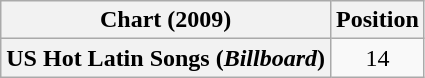<table class="wikitable plainrowheaders" style="text-align:center">
<tr>
<th scope="col">Chart (2009)</th>
<th scope="col">Position</th>
</tr>
<tr>
<th scope="row">US Hot Latin Songs (<em>Billboard</em>)</th>
<td>14</td>
</tr>
</table>
